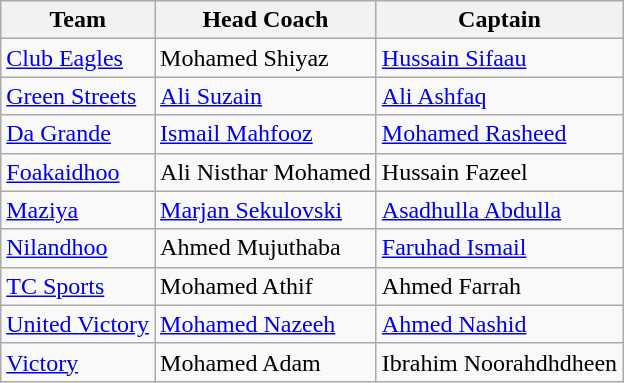<table class="wikitable sortable" style="text-align: left;">
<tr>
<th>Team</th>
<th>Head Coach</th>
<th>Captain</th>
</tr>
<tr>
<td><a href='#'>Club Eagles</a></td>
<td> Mohamed Shiyaz</td>
<td> <a href='#'>Hussain Sifaau</a></td>
</tr>
<tr>
<td><a href='#'>Green Streets</a></td>
<td> <a href='#'>Ali Suzain</a></td>
<td> <a href='#'>Ali Ashfaq</a></td>
</tr>
<tr>
<td><a href='#'>Da Grande</a></td>
<td> <a href='#'>Ismail Mahfooz</a></td>
<td> <a href='#'>Mohamed Rasheed</a></td>
</tr>
<tr>
<td><a href='#'>Foakaidhoo</a></td>
<td> Ali Nisthar Mohamed</td>
<td> Hussain Fazeel</td>
</tr>
<tr>
<td><a href='#'>Maziya</a></td>
<td> <a href='#'>Marjan Sekulovski</a></td>
<td> <a href='#'>Asadhulla Abdulla</a></td>
</tr>
<tr>
<td><a href='#'>Nilandhoo</a></td>
<td> Ahmed Mujuthaba</td>
<td> <a href='#'>Faruhad Ismail</a></td>
</tr>
<tr>
<td><a href='#'>TC Sports</a></td>
<td> Mohamed Athif</td>
<td> Ahmed Farrah</td>
</tr>
<tr>
<td><a href='#'>United Victory</a></td>
<td> <a href='#'>Mohamed Nazeeh</a></td>
<td> <a href='#'>Ahmed Nashid</a></td>
</tr>
<tr>
<td><a href='#'>Victory</a></td>
<td> Mohamed Adam</td>
<td> Ibrahim Noorahdhdheen</td>
</tr>
</table>
